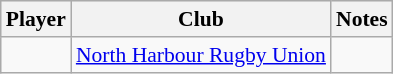<table class="wikitable" style="font-size:90%">
<tr style="background:#efefef;">
<th>Player</th>
<th>Club</th>
<th>Notes</th>
</tr>
<tr>
<td align=left></td>
<td><a href='#'>North Harbour Rugby Union</a></td>
<td></td>
</tr>
</table>
